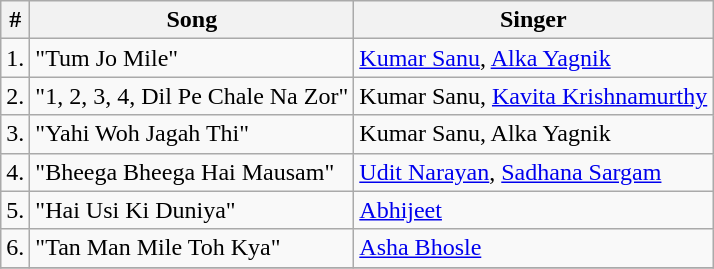<table class="wikitable sortable">
<tr>
<th>#</th>
<th>Song</th>
<th>Singer</th>
</tr>
<tr>
<td>1.</td>
<td>"Tum Jo Mile"</td>
<td><a href='#'>Kumar Sanu</a>, <a href='#'>Alka Yagnik</a></td>
</tr>
<tr>
<td>2.</td>
<td>"1, 2, 3, 4, Dil Pe Chale Na Zor"</td>
<td>Kumar Sanu, <a href='#'>Kavita Krishnamurthy</a></td>
</tr>
<tr>
<td>3.</td>
<td>"Yahi Woh Jagah Thi"</td>
<td>Kumar Sanu, Alka Yagnik</td>
</tr>
<tr>
<td>4.</td>
<td>"Bheega Bheega Hai Mausam"</td>
<td><a href='#'>Udit Narayan</a>, <a href='#'>Sadhana Sargam</a></td>
</tr>
<tr>
<td>5.</td>
<td>"Hai Usi Ki Duniya"</td>
<td><a href='#'>Abhijeet</a></td>
</tr>
<tr>
<td>6.</td>
<td>"Tan Man Mile Toh Kya"</td>
<td><a href='#'>Asha Bhosle</a></td>
</tr>
<tr>
</tr>
</table>
